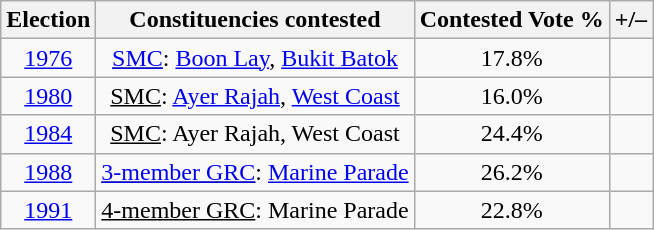<table class="wikitable" style="text-align: center">
<tr>
<th>Election</th>
<th>Constituencies contested</th>
<th>Contested Vote %</th>
<th>+/–</th>
</tr>
<tr>
<td><a href='#'>1976</a></td>
<td><u><a href='#'>SMC</a></u>: <a href='#'>Boon Lay</a>, <a href='#'>Bukit Batok</a></td>
<td>17.8%</td>
<td></td>
</tr>
<tr>
<td><a href='#'>1980</a></td>
<td><u>SMC</u>: <a href='#'>Ayer Rajah</a>, <a href='#'>West Coast</a></td>
<td>16.0%</td>
<td></td>
</tr>
<tr>
<td><a href='#'>1984</a></td>
<td><u>SMC</u>: Ayer Rajah, West Coast</td>
<td>24.4%</td>
<td></td>
</tr>
<tr>
<td><a href='#'>1988</a></td>
<td><u><a href='#'>3-member GRC</a></u>: <a href='#'>Marine Parade</a></td>
<td>26.2%</td>
<td></td>
</tr>
<tr>
<td><a href='#'>1991</a></td>
<td><u>4-member GRC</u>: Marine Parade</td>
<td>22.8%</td>
<td></td>
</tr>
</table>
